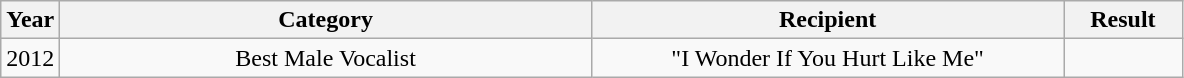<table class="wikitable" style="text-align:center">
<tr>
<th width="5%">Year</th>
<th width="45%">Category</th>
<th width="40%">Recipient</th>
<th width="10%">Result</th>
</tr>
<tr>
<td>2012</td>
<td>Best Male Vocalist</td>
<td>"I Wonder If You Hurt Like Me"</td>
<td></td>
</tr>
</table>
